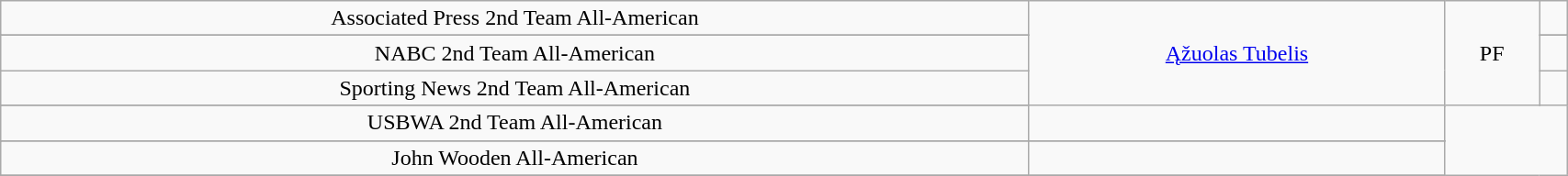<table class="wikitable" style="width: 90%;text-align: center;">
<tr align="center">
<td>Associated Press 2nd Team All-American</td>
<td rowspan="5"><a href='#'>Ąžuolas Tubelis</a></td>
<td rowspan="5">PF</td>
<td></td>
</tr>
<tr>
</tr>
<tr align="center">
<td>NABC 2nd Team All-American</td>
<td></td>
</tr>
<tr align="center">
<td>Sporting News 2nd Team All-American</td>
<td></td>
</tr>
<tr>
</tr>
<tr align="center">
<td>USBWA 2nd Team All-American</td>
<td></td>
</tr>
<tr>
</tr>
<tr align="center">
<td>John Wooden All-American</td>
<td></td>
</tr>
<tr>
</tr>
</table>
